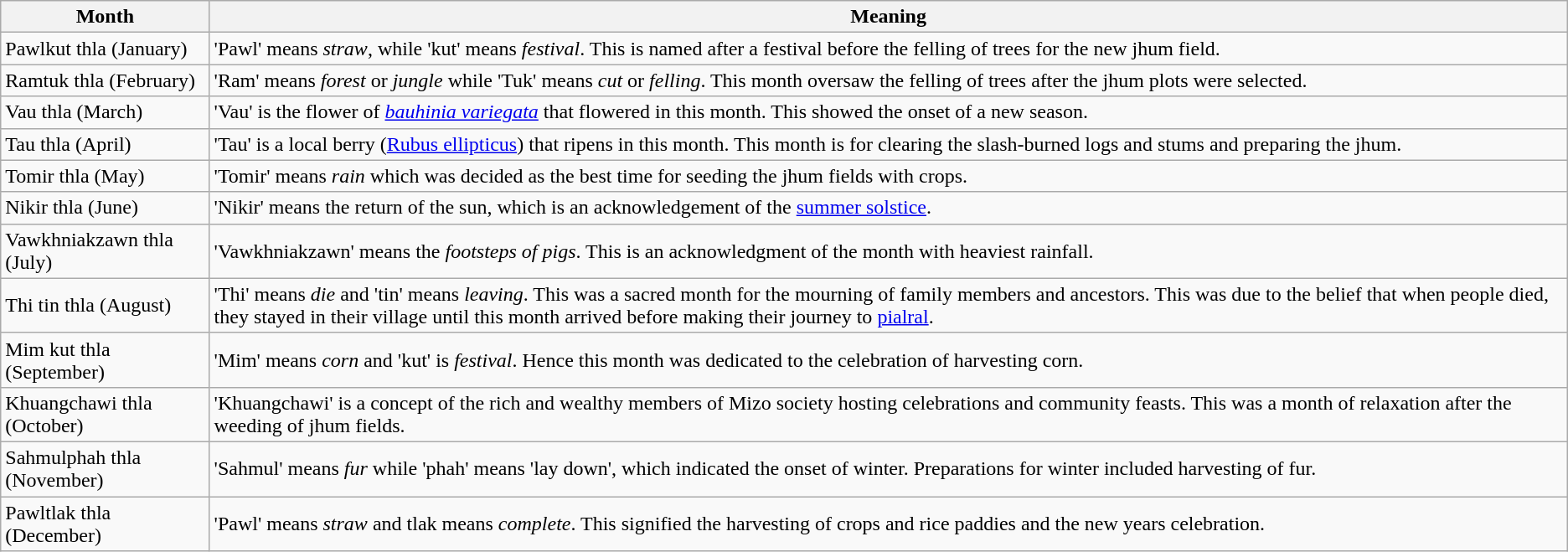<table class="wikitable">
<tr>
<th>Month</th>
<th>Meaning</th>
</tr>
<tr>
<td>Pawlkut thla (January)</td>
<td>'Pawl' means <em>straw</em>, while 'kut' means <em>festival</em>. This is named after a festival before the felling of trees for the new jhum field.</td>
</tr>
<tr>
<td>Ramtuk thla (February)</td>
<td>'Ram' means <em>forest</em> or <em>jungle</em> while 'Tuk' means <em>cut</em> or <em>felling</em>. This month oversaw the felling of trees after the jhum plots were selected.</td>
</tr>
<tr>
<td>Vau thla (March)</td>
<td>'Vau' is the flower of <em><a href='#'>bauhinia variegata</a></em> that flowered in this month. This showed the onset of a new season.</td>
</tr>
<tr>
<td>Tau thla (April)</td>
<td>'Tau' is a local berry (<a href='#'>Rubus ellipticus</a>) that ripens in this month. This month is for clearing the slash-burned logs and stums and preparing the jhum.</td>
</tr>
<tr>
<td>Tomir thla (May)</td>
<td>'Tomir' means <em>rain</em> which was decided as the best time for seeding the jhum fields with crops.</td>
</tr>
<tr>
<td>Nikir thla (June)</td>
<td>'Nikir' means the return of the sun, which is an acknowledgement of the <a href='#'>summer solstice</a>.</td>
</tr>
<tr>
<td>Vawkhniakzawn thla (July)</td>
<td>'Vawkhniakzawn' means the <em>footsteps of pigs</em>. This is an acknowledgment of the month with heaviest rainfall.</td>
</tr>
<tr>
<td>Thi tin thla (August)</td>
<td>'Thi' means <em>die</em> and 'tin' means <em>leaving</em>. This was a sacred month for the mourning of family members and ancestors. This was due to the belief that when people died, they stayed in their village until this month arrived before making their journey to <a href='#'>pialral</a>.</td>
</tr>
<tr>
<td>Mim kut thla (September)</td>
<td>'Mim' means <em>corn</em> and 'kut' is <em>festival</em>. Hence this month was dedicated to the celebration of harvesting corn.</td>
</tr>
<tr>
<td>Khuangchawi thla (October)</td>
<td>'Khuangchawi' is a concept of the rich and wealthy members of Mizo society hosting celebrations and community feasts. This was a month of relaxation after the weeding of jhum fields.</td>
</tr>
<tr>
<td>Sahmulphah thla (November)</td>
<td>'Sahmul' means <em>fur</em> while 'phah' means 'lay down', which indicated the onset of winter. Preparations for winter included harvesting of fur.</td>
</tr>
<tr>
<td>Pawltlak thla (December)</td>
<td>'Pawl' means <em>straw</em> and tlak means <em>complete</em>. This signified the harvesting of crops and rice paddies and the new years celebration.</td>
</tr>
</table>
